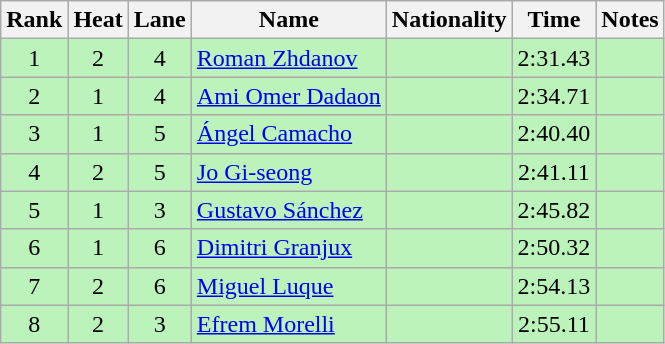<table class="wikitable sortable" style="text-align:center">
<tr>
<th>Rank</th>
<th>Heat</th>
<th>Lane</th>
<th>Name</th>
<th>Nationality</th>
<th>Time</th>
<th>Notes</th>
</tr>
<tr bgcolor=bbf3bb>
<td>1</td>
<td>2</td>
<td>4</td>
<td align=left><a href='#'>Roman Zhdanov</a></td>
<td align=left></td>
<td>2:31.43</td>
<td></td>
</tr>
<tr bgcolor=bbf3bb>
<td>2</td>
<td>1</td>
<td>4</td>
<td align=left><a href='#'>Ami Omer Dadaon</a></td>
<td align=left></td>
<td>2:34.71</td>
<td></td>
</tr>
<tr bgcolor=bbf3bb>
<td>3</td>
<td>1</td>
<td>5</td>
<td align=left><a href='#'>Ángel Camacho</a></td>
<td align=left></td>
<td>2:40.40</td>
<td></td>
</tr>
<tr bgcolor=bbf3bb>
<td>4</td>
<td>2</td>
<td>5</td>
<td align=left><a href='#'>Jo Gi-seong</a></td>
<td align=left></td>
<td>2:41.11</td>
<td></td>
</tr>
<tr bgcolor=bbf3bb>
<td>5</td>
<td>1</td>
<td>3</td>
<td align=left><a href='#'>Gustavo Sánchez</a></td>
<td align=left></td>
<td>2:45.82</td>
<td></td>
</tr>
<tr bgcolor=bbf3bb>
<td>6</td>
<td>1</td>
<td>6</td>
<td align=left><a href='#'>Dimitri Granjux</a></td>
<td align=left></td>
<td>2:50.32</td>
<td></td>
</tr>
<tr bgcolor=bbf3bb>
<td>7</td>
<td>2</td>
<td>6</td>
<td align=left><a href='#'>Miguel Luque</a></td>
<td align=left></td>
<td>2:54.13</td>
<td></td>
</tr>
<tr bgcolor=bbf3bb>
<td>8</td>
<td>2</td>
<td>3</td>
<td align=left><a href='#'>Efrem Morelli</a></td>
<td align=left></td>
<td>2:55.11</td>
<td></td>
</tr>
</table>
